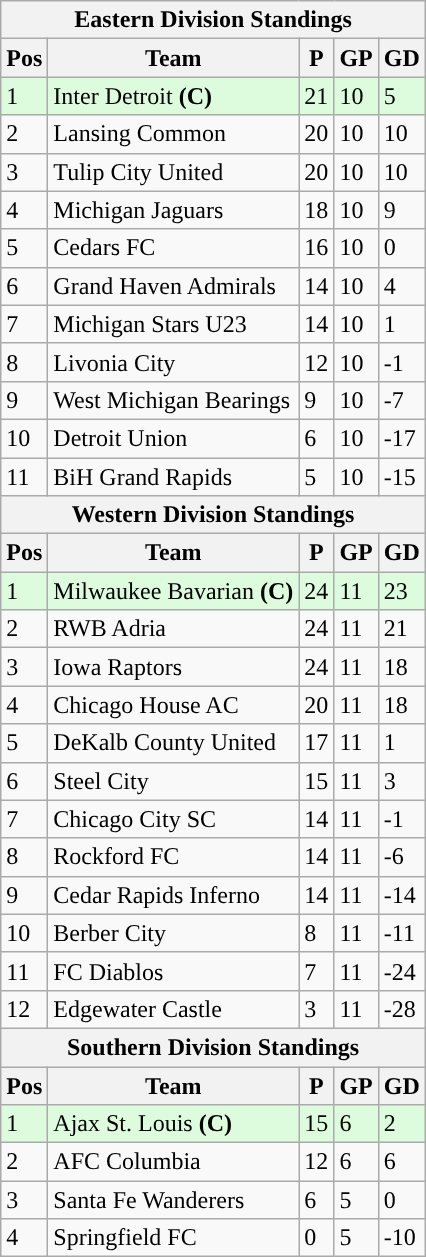<table class="wikitable mw-collapsible">
<tr>
<th colspan="5">Eastern Division Standings</th>
</tr>
<tr>
<th>Pos</th>
<th>Team</th>
<th>P</th>
<th>GP</th>
<th>GD</th>
</tr>
<tr style="background:#DDFCDD">
<td>1</td>
<td>Inter Detroit <strong>(C)</strong></td>
<td>21</td>
<td>10</td>
<td>5</td>
</tr>
<tr>
<td>2</td>
<td>Lansing Common</td>
<td>20</td>
<td>10</td>
<td>10</td>
</tr>
<tr>
<td>3</td>
<td>Tulip City United</td>
<td>20</td>
<td>10</td>
<td>10</td>
</tr>
<tr>
<td>4</td>
<td>Michigan Jaguars</td>
<td>18</td>
<td>10</td>
<td>9</td>
</tr>
<tr>
<td>5</td>
<td>Cedars FC</td>
<td>16</td>
<td>10</td>
<td>0</td>
</tr>
<tr>
<td>6</td>
<td>Grand Haven Admirals</td>
<td>14</td>
<td>10</td>
<td>4</td>
</tr>
<tr>
<td>7</td>
<td>Michigan Stars U23</td>
<td>14</td>
<td>10</td>
<td>1</td>
</tr>
<tr>
<td>8</td>
<td>Livonia City</td>
<td>12</td>
<td>10</td>
<td>-1</td>
</tr>
<tr>
<td>9</td>
<td>West Michigan Bearings</td>
<td>9</td>
<td>10</td>
<td>-7</td>
</tr>
<tr>
<td>10</td>
<td>Detroit Union</td>
<td>6</td>
<td>10</td>
<td>-17</td>
</tr>
<tr>
<td>11</td>
<td>BiH Grand Rapids</td>
<td>5</td>
<td>10</td>
<td>-15</td>
</tr>
<tr>
<th colspan="5">Western Division Standings</th>
</tr>
<tr>
<th>Pos</th>
<th>Team</th>
<th>P</th>
<th>GP</th>
<th>GD</th>
</tr>
<tr style="background:#DDFCDD">
<td>1</td>
<td>Milwaukee Bavarian <strong>(C)</strong></td>
<td>24</td>
<td>11</td>
<td>23</td>
</tr>
<tr>
<td>2</td>
<td>RWB Adria</td>
<td>24</td>
<td>11</td>
<td>21</td>
</tr>
<tr>
<td>3</td>
<td>Iowa Raptors</td>
<td>24</td>
<td>11</td>
<td>18</td>
</tr>
<tr>
<td>4</td>
<td>Chicago House AC</td>
<td>20</td>
<td>11</td>
<td>18</td>
</tr>
<tr>
<td>5</td>
<td>DeKalb County United</td>
<td>17</td>
<td>11</td>
<td>1</td>
</tr>
<tr>
<td>6</td>
<td>Steel City</td>
<td>15</td>
<td>11</td>
<td>3</td>
</tr>
<tr>
<td>7</td>
<td>Chicago City SC</td>
<td>14</td>
<td>11</td>
<td>-1</td>
</tr>
<tr>
<td>8</td>
<td>Rockford FC</td>
<td>14</td>
<td>11</td>
<td>-6</td>
</tr>
<tr>
<td>9</td>
<td>Cedar Rapids Inferno</td>
<td>14</td>
<td>11</td>
<td>-14</td>
</tr>
<tr>
<td>10</td>
<td>Berber City</td>
<td>8</td>
<td>11</td>
<td>-11</td>
</tr>
<tr>
<td>11</td>
<td>FC Diablos</td>
<td>7</td>
<td>11</td>
<td>-24</td>
</tr>
<tr>
<td>12</td>
<td>Edgewater Castle</td>
<td>3</td>
<td>11</td>
<td>-28</td>
</tr>
<tr>
<th colspan="5">Southern Division Standings</th>
</tr>
<tr>
<th>Pos</th>
<th>Team</th>
<th>P</th>
<th>GP</th>
<th>GD</th>
</tr>
<tr style="background:#DDFCDD">
<td>1</td>
<td>Ajax St. Louis <strong>(C)</strong></td>
<td>15</td>
<td>6</td>
<td>2</td>
</tr>
<tr>
<td>2</td>
<td>AFC Columbia</td>
<td>12</td>
<td>6</td>
<td>6</td>
</tr>
<tr>
<td>3</td>
<td>Santa Fe Wanderers</td>
<td>6</td>
<td>5</td>
<td>0</td>
</tr>
<tr>
<td>4</td>
<td>Springfield FC</td>
<td>0</td>
<td>5</td>
<td>-10</td>
</tr>
</table>
